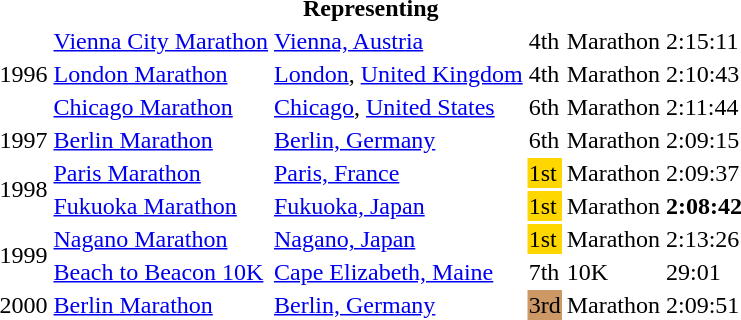<table>
<tr>
<th colspan="6">Representing </th>
</tr>
<tr>
<td rowspan=3>1996</td>
<td><a href='#'>Vienna City Marathon</a></td>
<td><a href='#'>Vienna, Austria</a></td>
<td>4th</td>
<td>Marathon</td>
<td>2:15:11</td>
</tr>
<tr>
<td><a href='#'>London Marathon</a></td>
<td><a href='#'>London</a>, <a href='#'>United Kingdom</a></td>
<td>4th</td>
<td>Marathon</td>
<td>2:10:43</td>
</tr>
<tr>
<td><a href='#'>Chicago Marathon</a></td>
<td><a href='#'>Chicago</a>, <a href='#'>United States</a></td>
<td>6th</td>
<td>Marathon</td>
<td>2:11:44</td>
</tr>
<tr>
<td>1997</td>
<td><a href='#'>Berlin Marathon</a></td>
<td><a href='#'>Berlin, Germany</a></td>
<td>6th</td>
<td>Marathon</td>
<td>2:09:15</td>
</tr>
<tr>
<td rowspan=2>1998</td>
<td><a href='#'>Paris Marathon</a></td>
<td><a href='#'>Paris, France</a></td>
<td bgcolor="gold">1st</td>
<td>Marathon</td>
<td>2:09:37</td>
</tr>
<tr>
<td><a href='#'>Fukuoka Marathon</a></td>
<td><a href='#'>Fukuoka, Japan</a></td>
<td bgcolor="gold">1st</td>
<td>Marathon</td>
<td><strong>2:08:42</strong></td>
</tr>
<tr>
<td rowspan=2>1999</td>
<td><a href='#'>Nagano Marathon</a></td>
<td><a href='#'>Nagano, Japan</a></td>
<td bgcolor="gold">1st</td>
<td>Marathon</td>
<td>2:13:26</td>
</tr>
<tr>
<td><a href='#'>Beach to Beacon 10K</a></td>
<td><a href='#'>Cape Elizabeth, Maine</a></td>
<td>7th</td>
<td>10K</td>
<td>29:01</td>
</tr>
<tr>
<td>2000</td>
<td><a href='#'>Berlin Marathon</a></td>
<td><a href='#'>Berlin, Germany</a></td>
<td bgcolor="cc9966">3rd</td>
<td>Marathon</td>
<td>2:09:51</td>
</tr>
<tr>
</tr>
</table>
